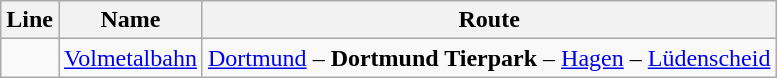<table class="wikitable">
<tr>
<th>Line</th>
<th>Name</th>
<th>Route</th>
</tr>
<tr>
<td></td>
<td><a href='#'>Volmetalbahn</a></td>
<td><a href='#'>Dortmund</a> – <strong>Dortmund Tierpark</strong> – <a href='#'>Hagen</a> – <a href='#'>Lüdenscheid</a></td>
</tr>
</table>
